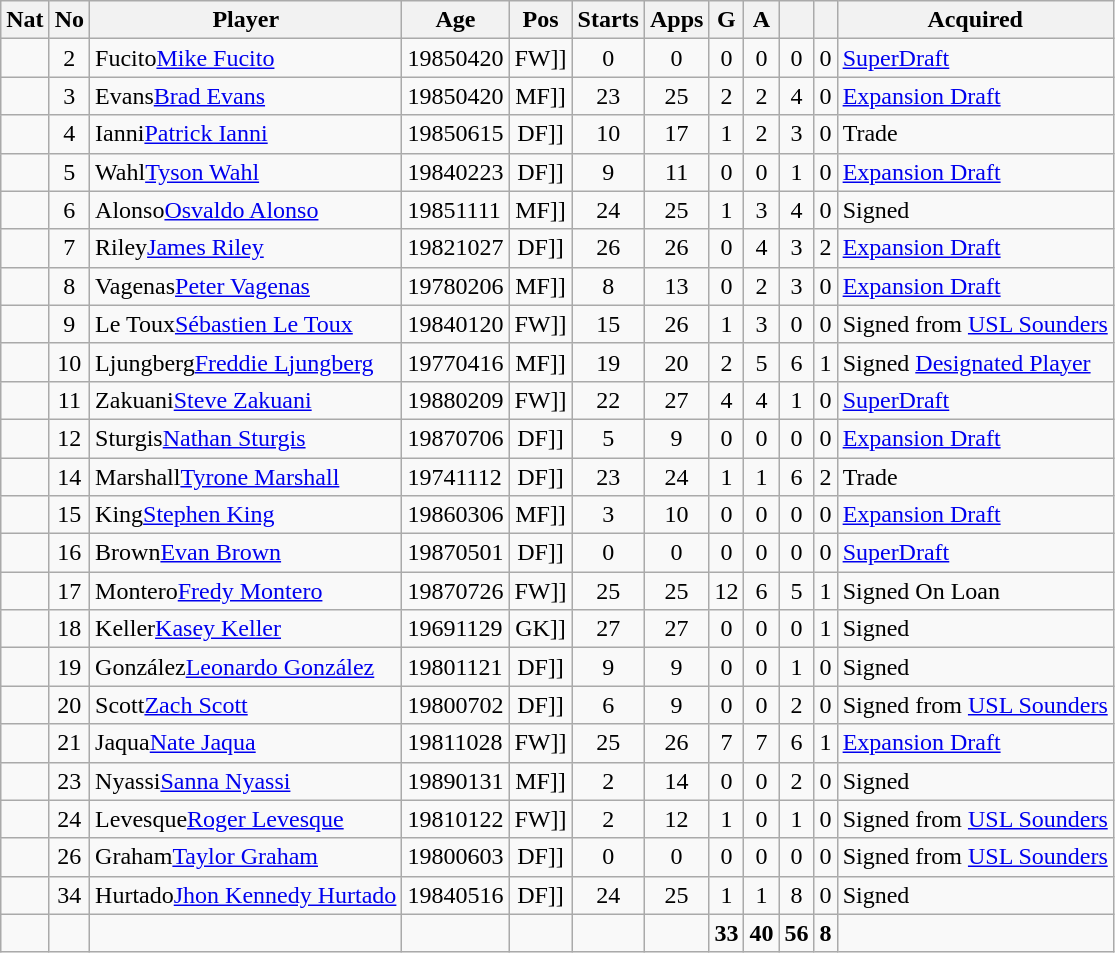<table | class="wikitable sortable">
<tr>
<th>Nat</th>
<th>No</th>
<th>Player</th>
<th>Age</th>
<th>Pos</th>
<th>Starts</th>
<th>Apps</th>
<th>G</th>
<th>A</th>
<th></th>
<th></th>
<th>Acquired</th>
</tr>
<tr align=center>
<td></td>
<td>2</td>
<td align=left><span>Fucito</span><a href='#'>Mike Fucito</a></td>
<td align=left><span>19850420</span></td>
<td [[>FW]]</td>
<td>0</td>
<td>0</td>
<td>0</td>
<td>0</td>
<td>0</td>
<td>0</td>
<td align=left><a href='#'>SuperDraft</a></td>
</tr>
<tr align=center>
<td></td>
<td>3</td>
<td align=left><span>Evans</span><a href='#'>Brad Evans</a></td>
<td align=left><span>19850420</span></td>
<td [[>MF]]</td>
<td>23</td>
<td>25</td>
<td>2</td>
<td>2</td>
<td>4</td>
<td>0</td>
<td align=left><a href='#'>Expansion Draft</a></td>
</tr>
<tr align=center>
<td></td>
<td>4</td>
<td align=left><span>Ianni</span><a href='#'>Patrick Ianni</a></td>
<td align=left><span>19850615</span></td>
<td [[>DF]]</td>
<td>10</td>
<td>17</td>
<td>1</td>
<td>2</td>
<td>3</td>
<td>0</td>
<td align=left>Trade</td>
</tr>
<tr align=center>
<td></td>
<td>5</td>
<td align=left><span>Wahl</span><a href='#'>Tyson Wahl</a></td>
<td align=left><span>19840223</span></td>
<td [[>DF]]</td>
<td>9</td>
<td>11</td>
<td>0</td>
<td>0</td>
<td>1</td>
<td>0</td>
<td align=left><a href='#'>Expansion Draft</a></td>
</tr>
<tr align=center>
<td></td>
<td>6</td>
<td align=left><span>Alonso</span><a href='#'>Osvaldo Alonso</a></td>
<td align=left><span>19851111</span></td>
<td [[>MF]]</td>
<td>24</td>
<td>25</td>
<td>1</td>
<td>3</td>
<td>4</td>
<td>0</td>
<td align=left>Signed</td>
</tr>
<tr align=center>
<td></td>
<td>7</td>
<td align=left><span>Riley</span><a href='#'>James Riley</a></td>
<td align=left><span>19821027</span></td>
<td [[>DF]]</td>
<td>26</td>
<td>26</td>
<td>0</td>
<td>4</td>
<td>3</td>
<td>2</td>
<td align=left><a href='#'>Expansion Draft</a></td>
</tr>
<tr align=center>
<td></td>
<td>8</td>
<td align=left><span>Vagenas</span><a href='#'>Peter Vagenas</a></td>
<td align=left><span>19780206</span></td>
<td [[>MF]]</td>
<td>8</td>
<td>13</td>
<td>0</td>
<td>2</td>
<td>3</td>
<td>0</td>
<td align=left><a href='#'>Expansion Draft</a></td>
</tr>
<tr align=center>
<td></td>
<td>9</td>
<td align=left><span>Le Toux</span><a href='#'>Sébastien Le Toux</a></td>
<td align=left><span>19840120</span></td>
<td [[>FW]]</td>
<td>15</td>
<td>26</td>
<td>1</td>
<td>3</td>
<td>0</td>
<td>0</td>
<td align=left>Signed from <a href='#'>USL Sounders</a></td>
</tr>
<tr align=center>
<td></td>
<td>10</td>
<td align=left><span>Ljungberg</span><a href='#'>Freddie Ljungberg</a></td>
<td align=left><span>19770416</span></td>
<td [[>MF]]</td>
<td>19</td>
<td>20</td>
<td>2</td>
<td>5</td>
<td>6</td>
<td>1</td>
<td align=left>Signed <a href='#'>Designated Player</a></td>
</tr>
<tr align=center>
<td></td>
<td>11</td>
<td align=left><span>Zakuani</span><a href='#'>Steve Zakuani</a></td>
<td align=left><span>19880209</span></td>
<td [[>FW]]</td>
<td>22</td>
<td>27</td>
<td>4</td>
<td>4</td>
<td>1</td>
<td>0</td>
<td align=left><a href='#'>SuperDraft</a></td>
</tr>
<tr align=center>
<td></td>
<td>12</td>
<td align=left><span>Sturgis</span><a href='#'>Nathan Sturgis</a></td>
<td align=left><span>19870706</span></td>
<td [[>DF]]</td>
<td>5</td>
<td>9</td>
<td>0</td>
<td>0</td>
<td>0</td>
<td>0</td>
<td align=left><a href='#'>Expansion Draft</a></td>
</tr>
<tr align=center>
<td></td>
<td>14</td>
<td align=left><span>Marshall</span><a href='#'>Tyrone Marshall</a></td>
<td align=left><span>19741112</span></td>
<td [[>DF]]</td>
<td>23</td>
<td>24</td>
<td>1</td>
<td>1</td>
<td>6</td>
<td>2</td>
<td align=left>Trade</td>
</tr>
<tr align=center>
<td></td>
<td>15</td>
<td align=left><span>King</span><a href='#'>Stephen King</a></td>
<td align=left><span>19860306</span></td>
<td [[>MF]]</td>
<td>3</td>
<td>10</td>
<td>0</td>
<td>0</td>
<td>0</td>
<td>0</td>
<td align=left><a href='#'>Expansion Draft</a></td>
</tr>
<tr align=center>
<td></td>
<td>16</td>
<td align=left><span>Brown</span><a href='#'>Evan Brown</a></td>
<td align=left><span>19870501</span></td>
<td [[>DF]]</td>
<td>0</td>
<td>0</td>
<td>0</td>
<td>0</td>
<td>0</td>
<td>0</td>
<td align=left><a href='#'>SuperDraft</a></td>
</tr>
<tr align=center>
<td></td>
<td>17</td>
<td align=left><span>Montero</span><a href='#'>Fredy Montero</a></td>
<td align=left><span>19870726</span></td>
<td [[>FW]]</td>
<td>25</td>
<td>25</td>
<td>12</td>
<td>6</td>
<td>5</td>
<td>1</td>
<td align=left>Signed On Loan</td>
</tr>
<tr align=center>
<td></td>
<td>18</td>
<td align=left><span>Keller</span><a href='#'>Kasey Keller</a></td>
<td align=left><span>19691129</span></td>
<td [[>GK]]</td>
<td>27</td>
<td>27</td>
<td>0</td>
<td>0</td>
<td>0</td>
<td>1</td>
<td align=left>Signed</td>
</tr>
<tr align=center>
<td></td>
<td>19</td>
<td align=left><span>González</span><a href='#'>Leonardo González</a></td>
<td align=left><span>19801121</span></td>
<td [[>DF]]</td>
<td>9</td>
<td>9</td>
<td>0</td>
<td>0</td>
<td>1</td>
<td>0</td>
<td align=left>Signed</td>
</tr>
<tr align=center>
<td></td>
<td>20</td>
<td align=left><span>Scott</span><a href='#'>Zach Scott</a></td>
<td align=left><span>19800702</span></td>
<td [[>DF]]</td>
<td>6</td>
<td>9</td>
<td>0</td>
<td>0</td>
<td>2</td>
<td>0</td>
<td align=left>Signed from <a href='#'>USL Sounders</a></td>
</tr>
<tr align=center>
<td></td>
<td>21</td>
<td align=left><span>Jaqua</span><a href='#'>Nate Jaqua</a></td>
<td align=left><span>19811028</span></td>
<td [[>FW]]</td>
<td>25</td>
<td>26</td>
<td>7</td>
<td>7</td>
<td>6</td>
<td>1</td>
<td align=left><a href='#'>Expansion Draft</a></td>
</tr>
<tr align=center>
<td></td>
<td>23</td>
<td align=left><span>Nyassi</span><a href='#'>Sanna Nyassi</a></td>
<td align=left><span>19890131</span></td>
<td [[>MF]]</td>
<td>2</td>
<td>14</td>
<td>0</td>
<td>0</td>
<td>2</td>
<td>0</td>
<td align=left>Signed</td>
</tr>
<tr align=center>
<td></td>
<td>24</td>
<td align=left><span>Levesque</span><a href='#'>Roger Levesque</a></td>
<td align=left><span>19810122</span></td>
<td [[>FW]]</td>
<td>2</td>
<td>12</td>
<td>1</td>
<td>0</td>
<td>1</td>
<td>0</td>
<td align=left>Signed from <a href='#'>USL Sounders</a></td>
</tr>
<tr align=center>
<td></td>
<td>26</td>
<td align=left><span>Graham</span><a href='#'>Taylor Graham</a></td>
<td align=left><span>19800603</span></td>
<td [[>DF]]</td>
<td>0</td>
<td>0</td>
<td>0</td>
<td>0</td>
<td>0</td>
<td>0</td>
<td align=left>Signed from <a href='#'>USL Sounders</a></td>
</tr>
<tr align=center>
<td></td>
<td>34</td>
<td align=left><span>Hurtado</span><a href='#'>Jhon Kennedy Hurtado</a></td>
<td align=left><span>19840516</span></td>
<td [[>DF]]</td>
<td>24</td>
<td>25</td>
<td>1</td>
<td>1</td>
<td>8</td>
<td>0</td>
<td align=left>Signed</td>
</tr>
<tr align=center class="sortbottom">
<td></td>
<td></td>
<td></td>
<td></td>
<td></td>
<td></td>
<td></td>
<td><strong>33</strong></td>
<td><strong>40</strong></td>
<td><strong>56</strong></td>
<td><strong>8</strong></td>
<td></td>
</tr>
</table>
